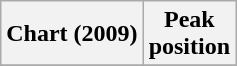<table class="wikitable plainrowheaders" style="text-align:center;">
<tr>
<th>Chart (2009)</th>
<th>Peak<br>position</th>
</tr>
<tr>
</tr>
</table>
